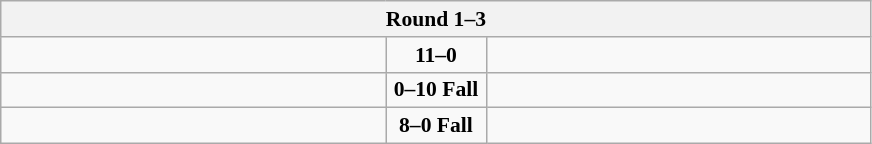<table class="wikitable" style="text-align: center; font-size:90% ">
<tr>
<th colspan="3">Round 1–3</th>
</tr>
<tr>
<td align="left" width="250"><strong></strong></td>
<td align="center" width="60"><strong>11–0</strong></td>
<td align="left" width="250"></td>
</tr>
<tr>
<td align="left" width="250"></td>
<td align="center" width="60"><strong>0–10 Fall</strong></td>
<td align="left" width="250"><strong></strong></td>
</tr>
<tr>
<td align="left" width="250"><strong></strong></td>
<td align="center" width="60"><strong>8–0 Fall</strong></td>
<td align="left" width="250"></td>
</tr>
</table>
